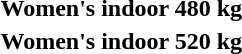<table>
<tr>
<th scope="row">Women's indoor 480 kg</th>
<td></td>
<td></td>
<td></td>
</tr>
<tr>
<th scope="row">Women's indoor 520 kg</th>
<td></td>
<td></td>
<td></td>
</tr>
</table>
